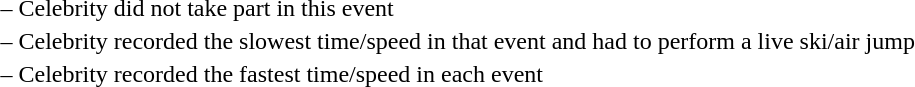<table>
<tr>
<td> –</td>
<td>Celebrity did not take part in this event</td>
</tr>
<tr>
<td> –</td>
<td>Celebrity recorded the slowest time/speed in that event and had to perform a live ski/air jump</td>
</tr>
<tr>
<td> –</td>
<td>Celebrity recorded the fastest time/speed in each event</td>
</tr>
</table>
